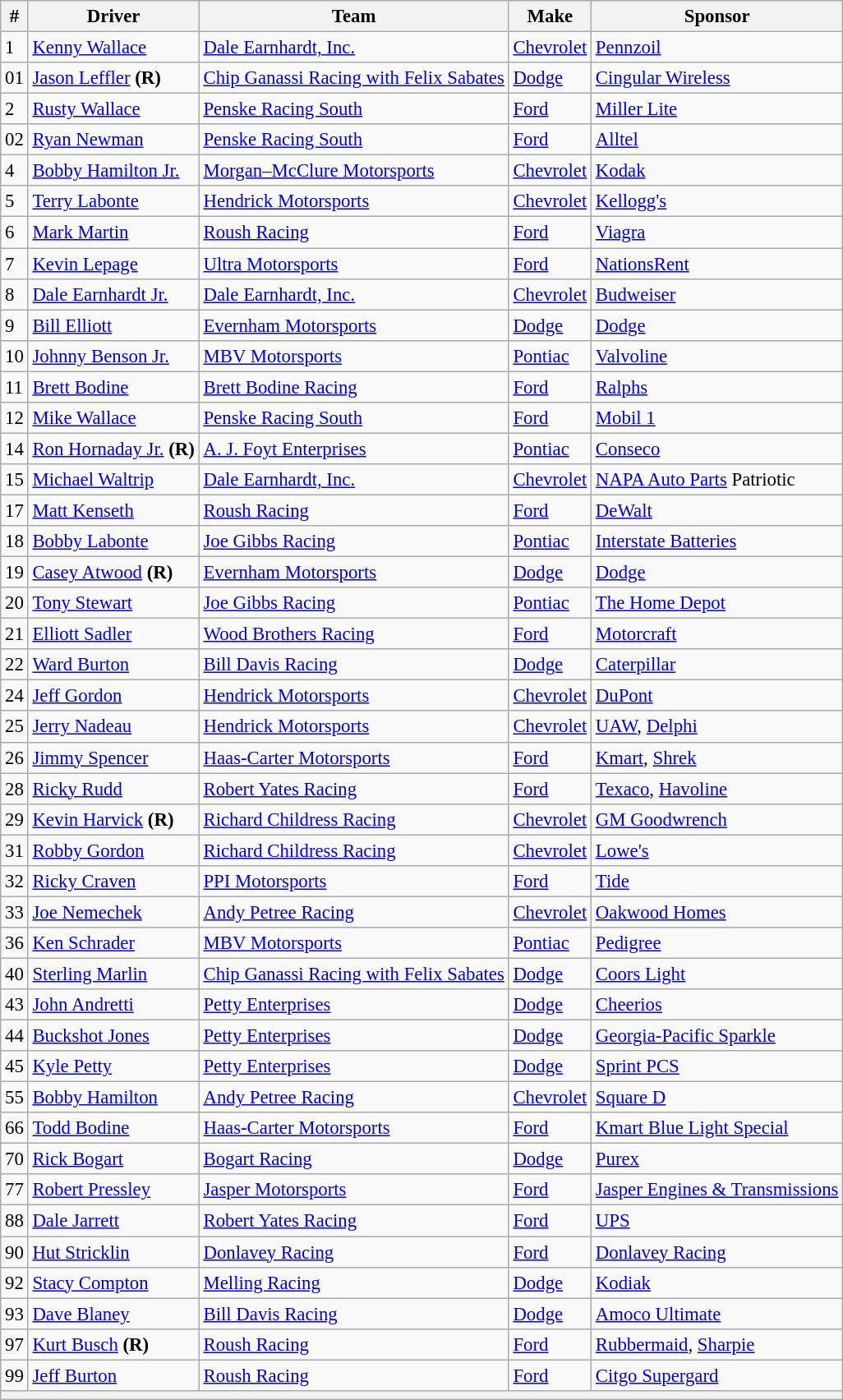<table class="wikitable" style="font-size:95%">
<tr>
<th>#</th>
<th>Driver</th>
<th>Team</th>
<th>Make</th>
<th>Sponsor</th>
</tr>
<tr>
<td>1</td>
<td><a href='#'>Kenny Wallace</a></td>
<td><a href='#'>Dale Earnhardt, Inc.</a></td>
<td><a href='#'>Chevrolet</a></td>
<td><a href='#'>Pennzoil</a></td>
</tr>
<tr>
<td>01</td>
<td><a href='#'>Jason Leffler</a> <strong>(R)</strong></td>
<td><a href='#'>Chip Ganassi Racing with Felix Sabates</a></td>
<td><a href='#'>Dodge</a></td>
<td><a href='#'>Cingular Wireless</a></td>
</tr>
<tr>
<td>2</td>
<td><a href='#'>Rusty Wallace</a></td>
<td><a href='#'>Penske Racing South</a></td>
<td><a href='#'>Ford</a></td>
<td><a href='#'>Miller Lite</a></td>
</tr>
<tr>
<td>02</td>
<td><a href='#'>Ryan Newman</a></td>
<td><a href='#'>Penske Racing South</a></td>
<td><a href='#'>Ford</a></td>
<td><a href='#'>Alltel</a></td>
</tr>
<tr>
<td>4</td>
<td><a href='#'>Bobby Hamilton Jr.</a></td>
<td><a href='#'>Morgan–McClure Motorsports</a></td>
<td><a href='#'>Chevrolet</a></td>
<td><a href='#'>Kodak</a></td>
</tr>
<tr>
<td>5</td>
<td><a href='#'>Terry Labonte</a></td>
<td><a href='#'>Hendrick Motorsports</a></td>
<td><a href='#'>Chevrolet</a></td>
<td><a href='#'>Kellogg's</a></td>
</tr>
<tr>
<td>6</td>
<td><a href='#'>Mark Martin</a></td>
<td><a href='#'>Roush Racing</a></td>
<td><a href='#'>Ford</a></td>
<td><a href='#'>Viagra</a></td>
</tr>
<tr>
<td>7</td>
<td><a href='#'>Kevin Lepage</a></td>
<td><a href='#'>Ultra Motorsports</a></td>
<td><a href='#'>Ford</a></td>
<td><a href='#'>NationsRent</a></td>
</tr>
<tr>
<td>8</td>
<td><a href='#'>Dale Earnhardt Jr.</a></td>
<td><a href='#'>Dale Earnhardt, Inc.</a></td>
<td><a href='#'>Chevrolet</a></td>
<td><a href='#'>Budweiser</a></td>
</tr>
<tr>
<td>9</td>
<td><a href='#'>Bill Elliott</a></td>
<td><a href='#'>Evernham Motorsports</a></td>
<td><a href='#'>Dodge</a></td>
<td><a href='#'>Dodge</a></td>
</tr>
<tr>
<td>10</td>
<td><a href='#'>Johnny Benson Jr.</a></td>
<td><a href='#'>MBV Motorsports</a></td>
<td><a href='#'>Pontiac</a></td>
<td><a href='#'>Valvoline</a></td>
</tr>
<tr>
<td>11</td>
<td><a href='#'>Brett Bodine</a></td>
<td><a href='#'>Brett Bodine Racing</a></td>
<td><a href='#'>Ford</a></td>
<td><a href='#'>Ralphs</a></td>
</tr>
<tr>
<td>12</td>
<td><a href='#'>Mike Wallace</a></td>
<td><a href='#'>Penske Racing South</a></td>
<td><a href='#'>Ford</a></td>
<td><a href='#'>Mobil 1</a></td>
</tr>
<tr>
<td>14</td>
<td><a href='#'>Ron Hornaday Jr.</a> <strong>(R)</strong></td>
<td><a href='#'>A. J. Foyt Enterprises</a></td>
<td><a href='#'>Pontiac</a></td>
<td><a href='#'>Conseco</a></td>
</tr>
<tr>
<td>15</td>
<td><a href='#'>Michael Waltrip</a></td>
<td><a href='#'>Dale Earnhardt, Inc.</a></td>
<td><a href='#'>Chevrolet</a></td>
<td><a href='#'>NAPA Auto Parts</a> Patriotic</td>
</tr>
<tr>
<td>17</td>
<td><a href='#'>Matt Kenseth</a></td>
<td><a href='#'>Roush Racing</a></td>
<td><a href='#'>Ford</a></td>
<td><a href='#'>DeWalt</a></td>
</tr>
<tr>
<td>18</td>
<td><a href='#'>Bobby Labonte</a></td>
<td><a href='#'>Joe Gibbs Racing</a></td>
<td><a href='#'>Pontiac</a></td>
<td><a href='#'>Interstate Batteries</a></td>
</tr>
<tr>
<td>19</td>
<td><a href='#'>Casey Atwood</a> <strong>(R)</strong></td>
<td><a href='#'>Evernham Motorsports</a></td>
<td><a href='#'>Dodge</a></td>
<td><a href='#'>Dodge</a></td>
</tr>
<tr>
<td>20</td>
<td><a href='#'>Tony Stewart</a></td>
<td><a href='#'>Joe Gibbs Racing</a></td>
<td><a href='#'>Pontiac</a></td>
<td><a href='#'>The Home Depot</a></td>
</tr>
<tr>
<td>21</td>
<td><a href='#'>Elliott Sadler</a></td>
<td><a href='#'>Wood Brothers Racing</a></td>
<td><a href='#'>Ford</a></td>
<td><a href='#'>Motorcraft</a></td>
</tr>
<tr>
<td>22</td>
<td><a href='#'>Ward Burton</a></td>
<td><a href='#'>Bill Davis Racing</a></td>
<td><a href='#'>Dodge</a></td>
<td><a href='#'>Caterpillar</a></td>
</tr>
<tr>
<td>24</td>
<td><a href='#'>Jeff Gordon</a></td>
<td><a href='#'>Hendrick Motorsports</a></td>
<td><a href='#'>Chevrolet</a></td>
<td><a href='#'>DuPont</a></td>
</tr>
<tr>
<td>25</td>
<td><a href='#'>Jerry Nadeau</a></td>
<td><a href='#'>Hendrick Motorsports</a></td>
<td><a href='#'>Chevrolet</a></td>
<td><a href='#'>UAW</a>, <a href='#'>Delphi</a></td>
</tr>
<tr>
<td>26</td>
<td><a href='#'>Jimmy Spencer</a></td>
<td><a href='#'>Haas-Carter Motorsports</a></td>
<td><a href='#'>Ford</a></td>
<td><a href='#'>Kmart</a>, <a href='#'>Shrek</a></td>
</tr>
<tr>
<td>28</td>
<td><a href='#'>Ricky Rudd</a></td>
<td><a href='#'>Robert Yates Racing</a></td>
<td><a href='#'>Ford</a></td>
<td><a href='#'>Texaco</a>, <a href='#'>Havoline</a></td>
</tr>
<tr>
<td>29</td>
<td><a href='#'>Kevin Harvick</a> <strong>(R)</strong></td>
<td><a href='#'>Richard Childress Racing</a></td>
<td><a href='#'>Chevrolet</a></td>
<td><a href='#'>GM Goodwrench</a></td>
</tr>
<tr>
<td>31</td>
<td><a href='#'>Robby Gordon</a></td>
<td><a href='#'>Richard Childress Racing</a></td>
<td><a href='#'>Chevrolet</a></td>
<td><a href='#'>Lowe's</a></td>
</tr>
<tr>
<td>32</td>
<td><a href='#'>Ricky Craven</a></td>
<td><a href='#'>PPI Motorsports</a></td>
<td><a href='#'>Ford</a></td>
<td><a href='#'>Tide</a></td>
</tr>
<tr>
<td>33</td>
<td><a href='#'>Joe Nemechek</a></td>
<td><a href='#'>Andy Petree Racing</a></td>
<td><a href='#'>Chevrolet</a></td>
<td><a href='#'>Oakwood Homes</a></td>
</tr>
<tr>
<td>36</td>
<td><a href='#'>Ken Schrader</a></td>
<td><a href='#'>MBV Motorsports</a></td>
<td><a href='#'>Pontiac</a></td>
<td><a href='#'>Pedigree</a></td>
</tr>
<tr>
<td>40</td>
<td><a href='#'>Sterling Marlin</a></td>
<td><a href='#'>Chip Ganassi Racing with Felix Sabates</a></td>
<td><a href='#'>Dodge</a></td>
<td><a href='#'>Coors Light</a></td>
</tr>
<tr>
<td>43</td>
<td><a href='#'>John Andretti</a></td>
<td><a href='#'>Petty Enterprises</a></td>
<td><a href='#'>Dodge</a></td>
<td><a href='#'>Cheerios</a></td>
</tr>
<tr>
<td>44</td>
<td><a href='#'>Buckshot Jones</a></td>
<td><a href='#'>Petty Enterprises</a></td>
<td><a href='#'>Dodge</a></td>
<td><a href='#'>Georgia-Pacific Sparkle</a></td>
</tr>
<tr>
<td>45</td>
<td><a href='#'>Kyle Petty</a></td>
<td><a href='#'>Petty Enterprises</a></td>
<td><a href='#'>Dodge</a></td>
<td><a href='#'>Sprint PCS</a></td>
</tr>
<tr>
<td>55</td>
<td><a href='#'>Bobby Hamilton</a></td>
<td><a href='#'>Andy Petree Racing</a></td>
<td><a href='#'>Chevrolet</a></td>
<td><a href='#'>Square D</a></td>
</tr>
<tr>
<td>66</td>
<td><a href='#'>Todd Bodine</a></td>
<td><a href='#'>Haas-Carter Motorsports</a></td>
<td><a href='#'>Ford</a></td>
<td><a href='#'>Kmart Blue Light Special</a></td>
</tr>
<tr>
<td>70</td>
<td><a href='#'>Rick Bogart</a></td>
<td><a href='#'>Bogart Racing</a></td>
<td><a href='#'>Dodge</a></td>
<td><a href='#'>Purex</a></td>
</tr>
<tr>
<td>77</td>
<td><a href='#'>Robert Pressley</a></td>
<td><a href='#'>Jasper Motorsports</a></td>
<td><a href='#'>Ford</a></td>
<td><a href='#'>Jasper Engines & Transmissions</a></td>
</tr>
<tr>
<td>88</td>
<td><a href='#'>Dale Jarrett</a></td>
<td><a href='#'>Robert Yates Racing</a></td>
<td><a href='#'>Ford</a></td>
<td><a href='#'>UPS</a></td>
</tr>
<tr>
<td>90</td>
<td><a href='#'>Hut Stricklin</a></td>
<td><a href='#'>Donlavey Racing</a></td>
<td><a href='#'>Ford</a></td>
<td><a href='#'>Donlavey Racing</a></td>
</tr>
<tr>
<td>92</td>
<td><a href='#'>Stacy Compton</a></td>
<td><a href='#'>Melling Racing</a></td>
<td><a href='#'>Dodge</a></td>
<td><a href='#'>Kodiak</a></td>
</tr>
<tr>
<td>93</td>
<td><a href='#'>Dave Blaney</a></td>
<td><a href='#'>Bill Davis Racing</a></td>
<td><a href='#'>Dodge</a></td>
<td><a href='#'>Amoco Ultimate</a></td>
</tr>
<tr>
<td>97</td>
<td><a href='#'>Kurt Busch</a> <strong>(R)</strong></td>
<td><a href='#'>Roush Racing</a></td>
<td><a href='#'>Ford</a></td>
<td><a href='#'>Rubbermaid</a>, <a href='#'>Sharpie</a></td>
</tr>
<tr>
<td>99</td>
<td><a href='#'>Jeff Burton</a></td>
<td><a href='#'>Roush Racing</a></td>
<td><a href='#'>Ford</a></td>
<td><a href='#'>Citgo Supergard</a></td>
</tr>
<tr>
<th colspan="5"></th>
</tr>
</table>
